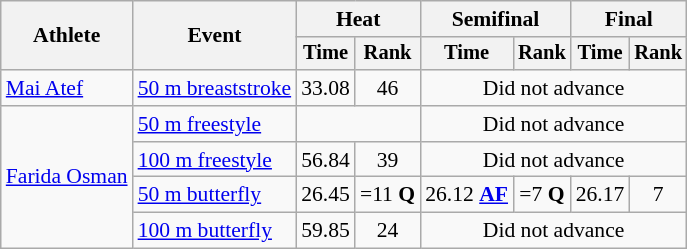<table class=wikitable style="font-size:90%">
<tr>
<th rowspan=2>Athlete</th>
<th rowspan=2>Event</th>
<th colspan="2">Heat</th>
<th colspan="2">Semifinal</th>
<th colspan="2">Final</th>
</tr>
<tr style="font-size:95%">
<th>Time</th>
<th>Rank</th>
<th>Time</th>
<th>Rank</th>
<th>Time</th>
<th>Rank</th>
</tr>
<tr align=center>
<td align=left><a href='#'>Mai Atef</a></td>
<td align=left><a href='#'>50 m breaststroke</a></td>
<td>33.08</td>
<td>46</td>
<td colspan=4>Did not advance</td>
</tr>
<tr align=center>
<td align=left rowspan=4><a href='#'>Farida Osman</a></td>
<td align=left><a href='#'>50 m freestyle</a></td>
<td colspan=2></td>
<td colspan=4>Did not advance</td>
</tr>
<tr align=center>
<td align=left><a href='#'>100 m freestyle</a></td>
<td>56.84</td>
<td>39</td>
<td colspan=4>Did not advance</td>
</tr>
<tr align=center>
<td align=left><a href='#'>50 m butterfly</a></td>
<td>26.45</td>
<td>=11 <strong>Q</strong></td>
<td>26.12 <strong><a href='#'>AF</a></strong></td>
<td>=7 <strong>Q</strong></td>
<td>26.17</td>
<td>7</td>
</tr>
<tr align=center>
<td align=left><a href='#'>100 m butterfly</a></td>
<td>59.85</td>
<td>24</td>
<td colspan=4>Did not advance</td>
</tr>
</table>
